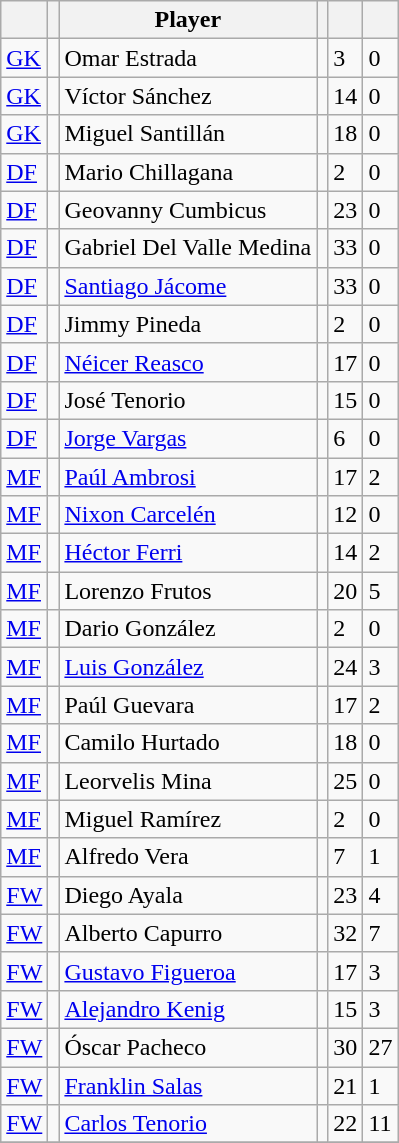<table class="wikitable sortable">
<tr>
<th></th>
<th></th>
<th>Player</th>
<th></th>
<th></th>
<th></th>
</tr>
<tr>
<td><a href='#'>GK</a></td>
<td></td>
<td>Omar Estrada</td>
<td></td>
<td>3</td>
<td>0</td>
</tr>
<tr>
<td><a href='#'>GK</a></td>
<td></td>
<td>Víctor Sánchez</td>
<td></td>
<td>14</td>
<td>0</td>
</tr>
<tr>
<td><a href='#'>GK</a></td>
<td></td>
<td>Miguel Santillán</td>
<td></td>
<td>18</td>
<td>0</td>
</tr>
<tr>
<td><a href='#'>DF</a></td>
<td></td>
<td>Mario Chillagana</td>
<td></td>
<td>2</td>
<td>0</td>
</tr>
<tr>
<td><a href='#'>DF</a></td>
<td></td>
<td>Geovanny Cumbicus</td>
<td></td>
<td>23</td>
<td>0</td>
</tr>
<tr>
<td><a href='#'>DF</a></td>
<td></td>
<td>Gabriel Del Valle Medina</td>
<td></td>
<td>33</td>
<td>0</td>
</tr>
<tr>
<td><a href='#'>DF</a></td>
<td></td>
<td><a href='#'>Santiago Jácome</a></td>
<td></td>
<td>33</td>
<td>0</td>
</tr>
<tr>
<td><a href='#'>DF</a></td>
<td></td>
<td>Jimmy Pineda</td>
<td></td>
<td>2</td>
<td>0</td>
</tr>
<tr>
<td><a href='#'>DF</a></td>
<td></td>
<td><a href='#'>Néicer Reasco</a></td>
<td></td>
<td>17</td>
<td>0</td>
</tr>
<tr>
<td><a href='#'>DF</a></td>
<td></td>
<td>José Tenorio</td>
<td></td>
<td>15</td>
<td>0</td>
</tr>
<tr>
<td><a href='#'>DF</a></td>
<td></td>
<td><a href='#'>Jorge Vargas</a></td>
<td></td>
<td>6</td>
<td>0</td>
</tr>
<tr>
<td><a href='#'>MF</a></td>
<td></td>
<td><a href='#'>Paúl Ambrosi</a></td>
<td></td>
<td>17</td>
<td>2</td>
</tr>
<tr>
<td><a href='#'>MF</a></td>
<td></td>
<td><a href='#'>Nixon Carcelén</a></td>
<td></td>
<td>12</td>
<td>0</td>
</tr>
<tr>
<td><a href='#'>MF</a></td>
<td></td>
<td><a href='#'>Héctor Ferri</a></td>
<td></td>
<td>14</td>
<td>2</td>
</tr>
<tr>
<td><a href='#'>MF</a></td>
<td></td>
<td>Lorenzo Frutos</td>
<td></td>
<td>20</td>
<td>5</td>
</tr>
<tr>
<td><a href='#'>MF</a></td>
<td></td>
<td>Dario González</td>
<td></td>
<td>2</td>
<td>0</td>
</tr>
<tr>
<td><a href='#'>MF</a></td>
<td></td>
<td><a href='#'>Luis González</a></td>
<td></td>
<td>24</td>
<td>3</td>
</tr>
<tr>
<td><a href='#'>MF</a></td>
<td></td>
<td>Paúl Guevara</td>
<td></td>
<td>17</td>
<td>2</td>
</tr>
<tr>
<td><a href='#'>MF</a></td>
<td></td>
<td>Camilo Hurtado</td>
<td></td>
<td>18</td>
<td>0</td>
</tr>
<tr>
<td><a href='#'>MF</a></td>
<td></td>
<td>Leorvelis Mina</td>
<td></td>
<td>25</td>
<td>0</td>
</tr>
<tr>
<td><a href='#'>MF</a></td>
<td></td>
<td>Miguel Ramírez</td>
<td></td>
<td>2</td>
<td>0</td>
</tr>
<tr>
<td><a href='#'>MF</a></td>
<td></td>
<td>Alfredo Vera</td>
<td></td>
<td>7</td>
<td>1</td>
</tr>
<tr>
<td><a href='#'>FW</a></td>
<td></td>
<td>Diego Ayala</td>
<td></td>
<td>23</td>
<td>4</td>
</tr>
<tr>
<td><a href='#'>FW</a></td>
<td></td>
<td>Alberto Capurro</td>
<td></td>
<td>32</td>
<td>7</td>
</tr>
<tr>
<td><a href='#'>FW</a></td>
<td></td>
<td><a href='#'>Gustavo Figueroa</a></td>
<td></td>
<td>17</td>
<td>3</td>
</tr>
<tr>
<td><a href='#'>FW</a></td>
<td></td>
<td><a href='#'>Alejandro Kenig</a></td>
<td></td>
<td>15</td>
<td>3</td>
</tr>
<tr>
<td><a href='#'>FW</a></td>
<td></td>
<td>Óscar Pacheco</td>
<td></td>
<td>30</td>
<td>27</td>
</tr>
<tr>
<td><a href='#'>FW</a></td>
<td></td>
<td><a href='#'>Franklin Salas</a></td>
<td></td>
<td>21</td>
<td>1</td>
</tr>
<tr>
<td><a href='#'>FW</a></td>
<td></td>
<td><a href='#'>Carlos Tenorio</a></td>
<td></td>
<td>22</td>
<td>11</td>
</tr>
<tr>
</tr>
</table>
